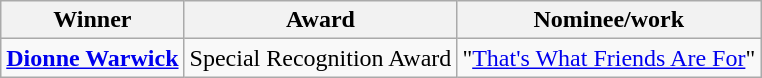<table class="wikitable">
<tr>
<th>Winner</th>
<th>Award</th>
<th>Nominee/work</th>
</tr>
<tr>
<td><strong><a href='#'>Dionne Warwick</a></strong></td>
<td>Special Recognition Award</td>
<td>"<a href='#'>That's What Friends Are For</a>"</td>
</tr>
</table>
